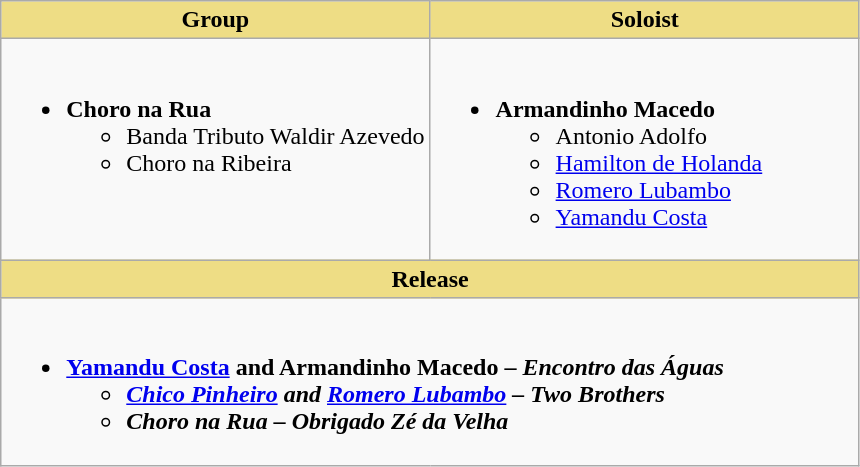<table class="wikitable" style="width=">
<tr>
<th scope="col" style="background:#EEDD85; width:50%">Group</th>
<th scope="col" style="background:#EEDD85; width:50%">Soloist</th>
</tr>
<tr>
<td style="vertical-align:top"><br><ul><li><strong>Choro na Rua</strong><ul><li>Banda Tributo Waldir Azevedo</li><li>Choro na Ribeira</li></ul></li></ul></td>
<td style="vertical-align:top"><br><ul><li><strong>Armandinho Macedo</strong><ul><li>Antonio Adolfo</li><li><a href='#'>Hamilton de Holanda</a></li><li><a href='#'>Romero Lubambo</a></li><li><a href='#'>Yamandu Costa</a></li></ul></li></ul></td>
</tr>
<tr>
<th colspan="2" scope="col" style="background:#EEDD85; width:50%">Release</th>
</tr>
<tr>
<td colspan="2" style="vertical-align:top"><br><ul><li><strong><a href='#'>Yamandu Costa</a> and Armandinho Macedo – <em>Encontro das Águas<strong><em><ul><li><a href='#'>Chico Pinheiro</a> and <a href='#'>Romero Lubambo</a> – </em>Two Brothers<em></li><li>Choro na Rua – </em>Obrigado Zé da Velha<em></li></ul></li></ul></td>
</tr>
</table>
